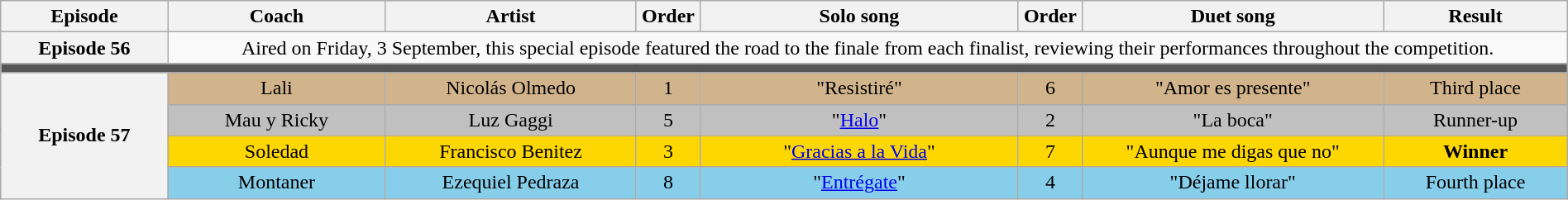<table class="wikitable" style="text-align:center; width:100%">
<tr>
<th scope="col" width="10%">Episode</th>
<th scope="col" width="13%">Coach</th>
<th scope="col" width="15%">Artist</th>
<th scope="col" width="02%">Order</th>
<th scope="col" width="19%">Solo song</th>
<th scope="col" width="02%">Order</th>
<th scope="col" width="18%">Duet song </th>
<th scope="col" width="11%">Result</th>
</tr>
<tr>
<th scope="row">Episode 56</th>
<td colspan="7">Aired on Friday, 3 September, this special episode featured the road to the finale from each finalist, reviewing their performances throughout the competition.</td>
</tr>
<tr>
<td bgcolor="#555" colspan="8"></td>
</tr>
<tr bgcolor="tan">
<th rowspan="4" scope="row">Episode 57<br></th>
<td>Lali</td>
<td>Nicolás Olmedo</td>
<td>1</td>
<td>"Resistiré"</td>
<td>6</td>
<td>"Amor es presente"</td>
<td>Third place</td>
</tr>
<tr bgcolor="silver">
<td>Mau y Ricky</td>
<td>Luz Gaggi</td>
<td>5</td>
<td>"<a href='#'>Halo</a>"</td>
<td>2</td>
<td>"La boca"</td>
<td>Runner-up</td>
</tr>
<tr bgcolor="gold">
<td>Soledad</td>
<td>Francisco Benitez</td>
<td>3</td>
<td>"<a href='#'>Gracias a la Vida</a>"</td>
<td>7</td>
<td>"Aunque me digas que no"</td>
<td><strong>Winner</strong></td>
</tr>
<tr bgcolor="skyblue">
<td>Montaner</td>
<td>Ezequiel Pedraza</td>
<td>8</td>
<td>"<a href='#'>Entrégate</a>"</td>
<td>4</td>
<td>"Déjame llorar"</td>
<td>Fourth place</td>
</tr>
</table>
